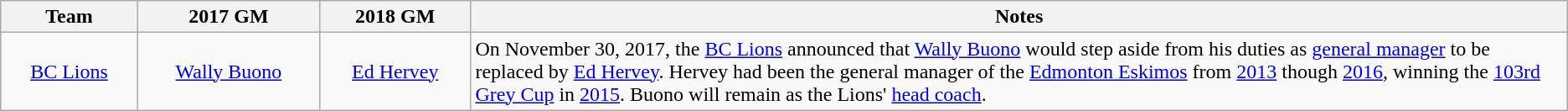<table class="wikitable">
<tr>
<th>Team</th>
<th>2017 GM</th>
<th>2018 GM</th>
<th scope="col" style="width: 70%;">Notes</th>
</tr>
<tr>
<td style="text-align:center;"><a href='#'>BC Lions</a></td>
<td style="text-align:center;"><a href='#'>Wally Buono</a></td>
<td style="text-align:center;"><a href='#'>Ed Hervey</a></td>
<td>On November 30, 2017, the <a href='#'>BC Lions</a> announced that <a href='#'>Wally Buono</a> would step aside from his duties as <a href='#'>general manager</a> to be replaced by <a href='#'>Ed Hervey</a>. Hervey had been the general manager of the <a href='#'>Edmonton Eskimos</a> from <a href='#'>2013</a> though <a href='#'>2016</a>, winning the <a href='#'>103rd Grey Cup</a> in <a href='#'>2015</a>. Buono will remain as the Lions' <a href='#'>head coach</a>.</td>
</tr>
</table>
